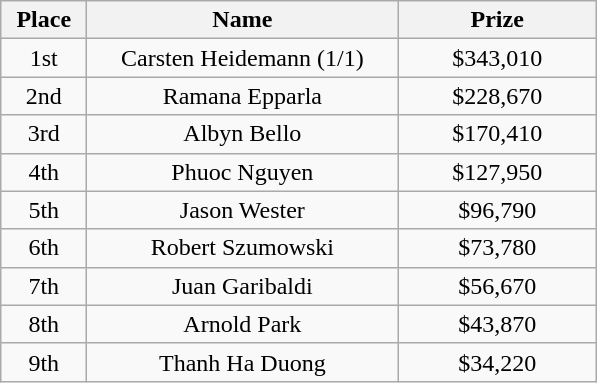<table class="wikitable">
<tr>
<th width="50">Place</th>
<th width="200">Name</th>
<th width="125">Prize</th>
</tr>
<tr>
<td align=center>1st</td>
<td align=center> Carsten Heidemann (1/1)</td>
<td align=center>$343,010</td>
</tr>
<tr>
<td align=center>2nd</td>
<td align=center> Ramana Epparla</td>
<td align=center>$228,670</td>
</tr>
<tr>
<td align=center>3rd</td>
<td align=center> Albyn Bello</td>
<td align=center>$170,410</td>
</tr>
<tr>
<td align=center>4th</td>
<td align=center> Phuoc Nguyen</td>
<td align=center>$127,950</td>
</tr>
<tr>
<td align=center>5th</td>
<td align=center> Jason Wester</td>
<td align=center>$96,790</td>
</tr>
<tr>
<td align=center>6th</td>
<td align=center> Robert Szumowski</td>
<td align=center>$73,780</td>
</tr>
<tr>
<td align=center>7th</td>
<td align=center> Juan Garibaldi</td>
<td align=center>$56,670</td>
</tr>
<tr>
<td align=center>8th</td>
<td align=center> Arnold Park</td>
<td align=center>$43,870</td>
</tr>
<tr>
<td align=center>9th</td>
<td align=center> Thanh Ha Duong</td>
<td align=center>$34,220</td>
</tr>
</table>
